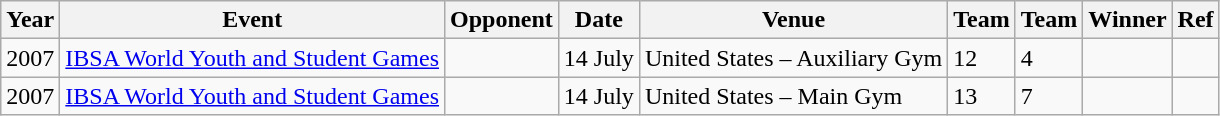<table class="wikitable">
<tr>
<th>Year</th>
<th>Event</th>
<th>Opponent</th>
<th>Date</th>
<th>Venue</th>
<th>Team</th>
<th>Team</th>
<th>Winner</th>
<th>Ref</th>
</tr>
<tr --->
<td>2007</td>
<td><a href='#'>IBSA World Youth and Student Games</a></td>
<td></td>
<td>14 July</td>
<td>United States – Auxiliary Gym</td>
<td>12</td>
<td>4</td>
<td></td>
<td></td>
</tr>
<tr --->
<td>2007</td>
<td><a href='#'>IBSA World Youth and Student Games</a></td>
<td></td>
<td>14 July</td>
<td>United States – Main Gym</td>
<td>13</td>
<td>7</td>
<td></td>
<td></td>
</tr>
</table>
